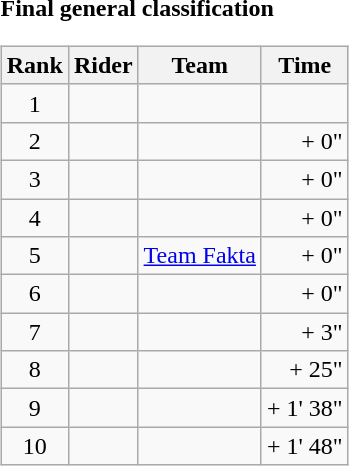<table>
<tr>
<td><strong>Final general classification</strong><br><table class="wikitable">
<tr>
<th scope="col">Rank</th>
<th scope="col">Rider</th>
<th scope="col">Team</th>
<th scope="col">Time</th>
</tr>
<tr>
<td style="text-align:center;">1</td>
<td></td>
<td></td>
<td style="text-align:right;"></td>
</tr>
<tr>
<td style="text-align:center;">2</td>
<td></td>
<td></td>
<td style="text-align:right;">+ 0"</td>
</tr>
<tr>
<td style="text-align:center;">3</td>
<td></td>
<td></td>
<td style="text-align:right;">+ 0"</td>
</tr>
<tr>
<td style="text-align:center;">4</td>
<td></td>
<td></td>
<td style="text-align:right;">+ 0"</td>
</tr>
<tr>
<td style="text-align:center;">5</td>
<td></td>
<td><a href='#'>Team Fakta</a></td>
<td style="text-align:right;">+ 0"</td>
</tr>
<tr>
<td style="text-align:center;">6</td>
<td></td>
<td></td>
<td style="text-align:right;">+ 0"</td>
</tr>
<tr>
<td style="text-align:center;">7</td>
<td></td>
<td></td>
<td style="text-align:right;">+ 3"</td>
</tr>
<tr>
<td style="text-align:center;">8</td>
<td></td>
<td></td>
<td style="text-align:right;">+ 25"</td>
</tr>
<tr>
<td style="text-align:center;">9</td>
<td></td>
<td></td>
<td style="text-align:right;">+ 1' 38"</td>
</tr>
<tr>
<td style="text-align:center;">10</td>
<td></td>
<td></td>
<td style="text-align:right;">+ 1' 48"</td>
</tr>
</table>
</td>
</tr>
</table>
